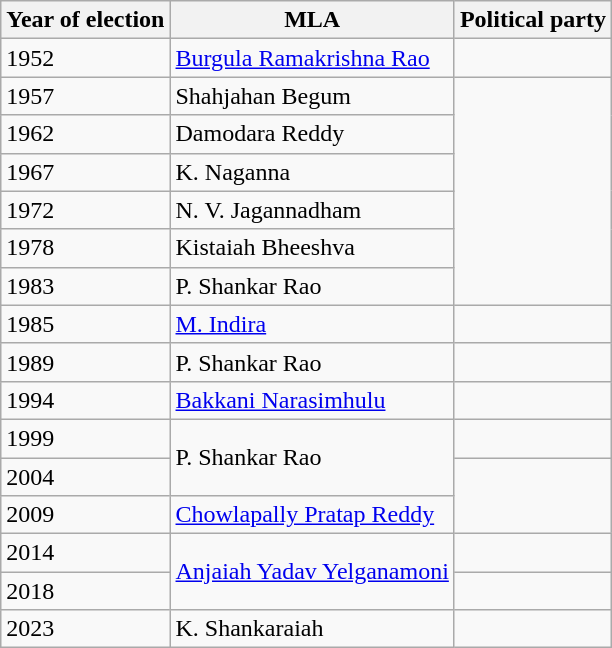<table class="wikitable sortable">
<tr>
<th>Year of election</th>
<th>MLA</th>
<th colspan="2">Political party</th>
</tr>
<tr>
<td>1952</td>
<td><a href='#'>Burgula Ramakrishna Rao</a></td>
<td></td>
</tr>
<tr>
<td>1957</td>
<td>Shahjahan Begum</td>
</tr>
<tr>
<td>1962</td>
<td>Damodara Reddy</td>
</tr>
<tr>
<td>1967</td>
<td>K. Naganna</td>
</tr>
<tr>
<td>1972</td>
<td>N. V. Jagannadham</td>
</tr>
<tr>
<td>1978</td>
<td>Kistaiah Bheeshva</td>
</tr>
<tr>
<td>1983</td>
<td>P. Shankar Rao</td>
</tr>
<tr>
<td>1985</td>
<td><a href='#'>M. Indira</a></td>
<td></td>
</tr>
<tr>
<td>1989</td>
<td>P. Shankar Rao</td>
<td></td>
</tr>
<tr>
<td>1994</td>
<td><a href='#'>Bakkani Narasimhulu</a></td>
<td></td>
</tr>
<tr>
<td>1999</td>
<td rowspan=2>P. Shankar Rao</td>
<td></td>
</tr>
<tr>
<td>2004</td>
</tr>
<tr>
<td>2009</td>
<td><a href='#'>Chowlapally Pratap Reddy</a></td>
</tr>
<tr>
<td>2014</td>
<td rowspan=2><a href='#'>Anjaiah Yadav Yelganamoni</a></td>
<td></td>
</tr>
<tr>
<td>2018</td>
</tr>
<tr>
<td>2023</td>
<td>K. Shankaraiah</td>
<td></td>
</tr>
</table>
